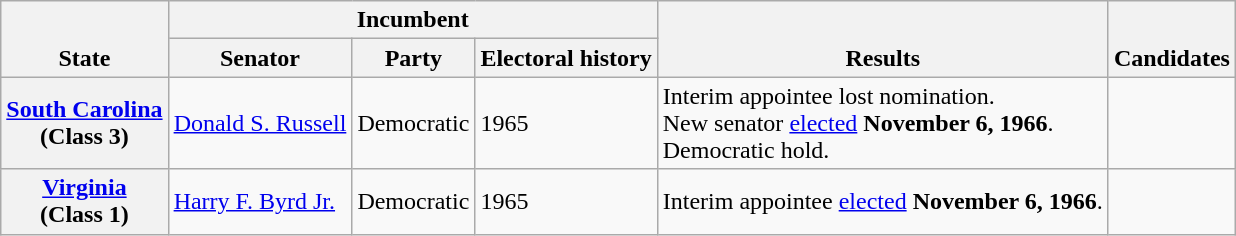<table class=wikitable>
<tr valign=bottom>
<th rowspan=2>State</th>
<th colspan=3>Incumbent</th>
<th rowspan=2>Results</th>
<th rowspan=2>Candidates</th>
</tr>
<tr>
<th>Senator</th>
<th>Party</th>
<th>Electoral history</th>
</tr>
<tr>
<th><a href='#'>South Carolina</a><br>(Class 3)</th>
<td><a href='#'>Donald S. Russell</a></td>
<td>Democratic</td>
<td>1965 </td>
<td>Interim appointee lost nomination.<br>New senator <a href='#'>elected</a> <strong>November 6, 1966</strong>.<br>Democratic hold.</td>
<td nowrap></td>
</tr>
<tr>
<th><a href='#'>Virginia</a><br>(Class 1)</th>
<td><a href='#'>Harry F. Byrd Jr.</a></td>
<td>Democratic</td>
<td>1965 </td>
<td>Interim appointee <a href='#'>elected</a> <strong>November 6, 1966</strong>.</td>
<td nowrap></td>
</tr>
</table>
